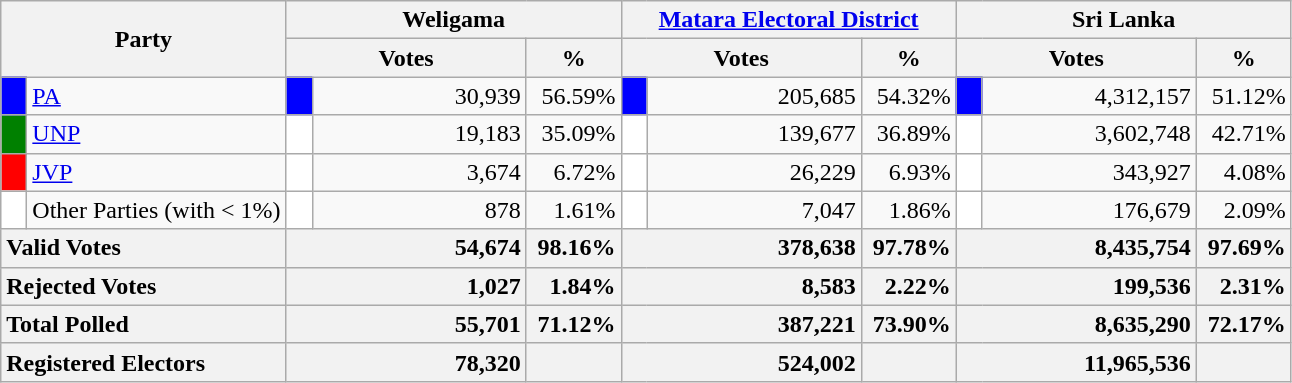<table class="wikitable">
<tr>
<th colspan="2" width="144px"rowspan="2">Party</th>
<th colspan="3" width="216px">Weligama</th>
<th colspan="3" width="216px"><a href='#'>Matara Electoral District</a></th>
<th colspan="3" width="216px">Sri Lanka</th>
</tr>
<tr>
<th colspan="2" width="144px">Votes</th>
<th>%</th>
<th colspan="2" width="144px">Votes</th>
<th>%</th>
<th colspan="2" width="144px">Votes</th>
<th>%</th>
</tr>
<tr>
<td style="background-color:blue;" width="10px"></td>
<td style="text-align:left;"><a href='#'>PA</a></td>
<td style="background-color:blue;" width="10px"></td>
<td style="text-align:right;">30,939</td>
<td style="text-align:right;">56.59%</td>
<td style="background-color:blue;" width="10px"></td>
<td style="text-align:right;">205,685</td>
<td style="text-align:right;">54.32%</td>
<td style="background-color:blue;" width="10px"></td>
<td style="text-align:right;">4,312,157</td>
<td style="text-align:right;">51.12%</td>
</tr>
<tr>
<td style="background-color:green;" width="10px"></td>
<td style="text-align:left;"><a href='#'>UNP</a></td>
<td style="background-color:white;" width="10px"></td>
<td style="text-align:right;">19,183</td>
<td style="text-align:right;">35.09%</td>
<td style="background-color:white;" width="10px"></td>
<td style="text-align:right;">139,677</td>
<td style="text-align:right;">36.89%</td>
<td style="background-color:white;" width="10px"></td>
<td style="text-align:right;">3,602,748</td>
<td style="text-align:right;">42.71%</td>
</tr>
<tr>
<td style="background-color:red;" width="10px"></td>
<td style="text-align:left;"><a href='#'>JVP</a></td>
<td style="background-color:white;" width="10px"></td>
<td style="text-align:right;">3,674</td>
<td style="text-align:right;">6.72%</td>
<td style="background-color:white;" width="10px"></td>
<td style="text-align:right;">26,229</td>
<td style="text-align:right;">6.93%</td>
<td style="background-color:white;" width="10px"></td>
<td style="text-align:right;">343,927</td>
<td style="text-align:right;">4.08%</td>
</tr>
<tr>
<td style="background-color:white;" width="10px"></td>
<td style="text-align:left;">Other Parties (with < 1%)</td>
<td style="background-color:white;" width="10px"></td>
<td style="text-align:right;">878</td>
<td style="text-align:right;">1.61%</td>
<td style="background-color:white;" width="10px"></td>
<td style="text-align:right;">7,047</td>
<td style="text-align:right;">1.86%</td>
<td style="background-color:white;" width="10px"></td>
<td style="text-align:right;">176,679</td>
<td style="text-align:right;">2.09%</td>
</tr>
<tr>
<th colspan="2" width="144px"style="text-align:left;">Valid Votes</th>
<th style="text-align:right;"colspan="2" width="144px">54,674</th>
<th style="text-align:right;">98.16%</th>
<th style="text-align:right;"colspan="2" width="144px">378,638</th>
<th style="text-align:right;">97.78%</th>
<th style="text-align:right;"colspan="2" width="144px">8,435,754</th>
<th style="text-align:right;">97.69%</th>
</tr>
<tr>
<th colspan="2" width="144px"style="text-align:left;">Rejected Votes</th>
<th style="text-align:right;"colspan="2" width="144px">1,027</th>
<th style="text-align:right;">1.84%</th>
<th style="text-align:right;"colspan="2" width="144px">8,583</th>
<th style="text-align:right;">2.22%</th>
<th style="text-align:right;"colspan="2" width="144px">199,536</th>
<th style="text-align:right;">2.31%</th>
</tr>
<tr>
<th colspan="2" width="144px"style="text-align:left;">Total Polled</th>
<th style="text-align:right;"colspan="2" width="144px">55,701</th>
<th style="text-align:right;">71.12%</th>
<th style="text-align:right;"colspan="2" width="144px">387,221</th>
<th style="text-align:right;">73.90%</th>
<th style="text-align:right;"colspan="2" width="144px">8,635,290</th>
<th style="text-align:right;">72.17%</th>
</tr>
<tr>
<th colspan="2" width="144px"style="text-align:left;">Registered Electors</th>
<th style="text-align:right;"colspan="2" width="144px">78,320</th>
<th></th>
<th style="text-align:right;"colspan="2" width="144px">524,002</th>
<th></th>
<th style="text-align:right;"colspan="2" width="144px">11,965,536</th>
<th></th>
</tr>
</table>
